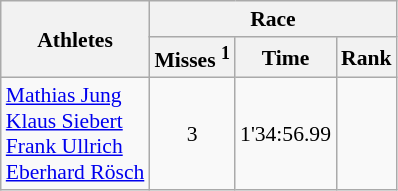<table class="wikitable" style="font-size:90%;">
<tr>
<th rowspan=2>Athletes</th>
<th colspan=3>Race</th>
</tr>
<tr>
<th>Misses <sup>1</sup></th>
<th>Time</th>
<th>Rank</th>
</tr>
<tr>
<td><a href='#'>Mathias Jung</a><br><a href='#'>Klaus Siebert</a><br><a href='#'>Frank Ullrich</a><br><a href='#'>Eberhard Rösch</a></td>
<td align=center>3</td>
<td align=center>1'34:56.99</td>
<td align=center></td>
</tr>
</table>
